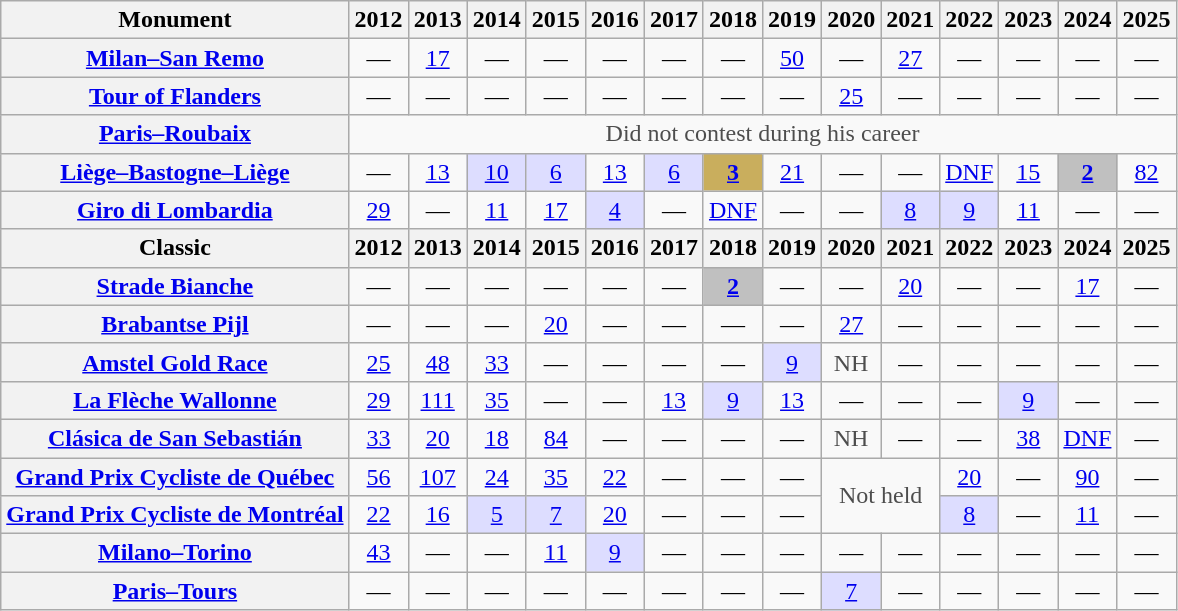<table class="wikitable plainrowheaders">
<tr>
<th>Monument</th>
<th scope="col">2012</th>
<th scope="col">2013</th>
<th scope="col">2014</th>
<th scope="col">2015</th>
<th scope="col">2016</th>
<th scope="col">2017</th>
<th scope="col">2018</th>
<th scope="col">2019</th>
<th scope="col">2020</th>
<th scope="col">2021</th>
<th scope="col">2022</th>
<th scope="col">2023</th>
<th scope="col">2024</th>
<th scope="col">2025</th>
</tr>
<tr style="text-align:center;">
<th scope="row"><a href='#'>Milan–San Remo</a></th>
<td>—</td>
<td><a href='#'>17</a></td>
<td>—</td>
<td>—</td>
<td>—</td>
<td>—</td>
<td>—</td>
<td><a href='#'>50</a></td>
<td>—</td>
<td><a href='#'>27</a></td>
<td>—</td>
<td>—</td>
<td>—</td>
<td>—</td>
</tr>
<tr style="text-align:center;">
<th scope="row"><a href='#'>Tour of Flanders</a></th>
<td>—</td>
<td>—</td>
<td>—</td>
<td>—</td>
<td>—</td>
<td>—</td>
<td>—</td>
<td>—</td>
<td><a href='#'>25</a></td>
<td>—</td>
<td>—</td>
<td>—</td>
<td>—</td>
<td>—</td>
</tr>
<tr style="text-align:center;">
<th scope="row"><a href='#'>Paris–Roubaix</a></th>
<td style="color:#4d4d4d;" colspan=14>Did not contest during his career</td>
</tr>
<tr style="text-align:center;">
<th scope="row"><a href='#'>Liège–Bastogne–Liège</a></th>
<td>—</td>
<td><a href='#'>13</a></td>
<td style="background:#ddf;"><a href='#'>10</a></td>
<td style="background:#ddf;"><a href='#'>6</a></td>
<td><a href='#'>13</a></td>
<td style="background:#ddf;"><a href='#'>6</a></td>
<td style="background:#C9AE5D;"><a href='#'><strong>3</strong></a></td>
<td><a href='#'>21</a></td>
<td>—</td>
<td>—</td>
<td><a href='#'>DNF</a></td>
<td><a href='#'>15</a></td>
<td style="background:silver;"><a href='#'><strong>2</strong></a></td>
<td><a href='#'>82</a></td>
</tr>
<tr style="text-align:center;">
<th scope="row"><a href='#'>Giro di Lombardia</a></th>
<td><a href='#'>29</a></td>
<td>—</td>
<td><a href='#'>11</a></td>
<td><a href='#'>17</a></td>
<td style="background:#ddf;"><a href='#'>4</a></td>
<td>—</td>
<td><a href='#'>DNF</a></td>
<td>—</td>
<td>—</td>
<td style="background:#ddf;"><a href='#'>8</a></td>
<td style="background:#ddf;"><a href='#'>9</a></td>
<td><a href='#'>11</a></td>
<td>—</td>
<td>—</td>
</tr>
<tr>
<th>Classic</th>
<th scope="col">2012</th>
<th scope="col">2013</th>
<th scope="col">2014</th>
<th scope="col">2015</th>
<th scope="col">2016</th>
<th scope="col">2017</th>
<th scope="col">2018</th>
<th scope="col">2019</th>
<th scope="col">2020</th>
<th scope="col">2021</th>
<th scope="col">2022</th>
<th scope="col">2023</th>
<th scope="col">2024</th>
<th scope="col">2025</th>
</tr>
<tr style="text-align:center;">
<th scope="row"><a href='#'>Strade Bianche</a></th>
<td>—</td>
<td>—</td>
<td>—</td>
<td>—</td>
<td>—</td>
<td>—</td>
<td style="background:#C0C0C0;"><a href='#'><strong>2</strong></a></td>
<td>—</td>
<td>—</td>
<td><a href='#'>20</a></td>
<td>—</td>
<td>—</td>
<td><a href='#'>17</a></td>
<td>—</td>
</tr>
<tr style="text-align:center;">
<th scope="row"><a href='#'>Brabantse Pijl</a></th>
<td>—</td>
<td>—</td>
<td>—</td>
<td><a href='#'>20</a></td>
<td>—</td>
<td>—</td>
<td>—</td>
<td>—</td>
<td><a href='#'>27</a></td>
<td>—</td>
<td>—</td>
<td>—</td>
<td>—</td>
<td>—</td>
</tr>
<tr style="text-align:center;">
<th scope="row"><a href='#'>Amstel Gold Race</a></th>
<td><a href='#'>25</a></td>
<td><a href='#'>48</a></td>
<td><a href='#'>33</a></td>
<td>—</td>
<td>—</td>
<td>—</td>
<td>—</td>
<td style="background:#ddf;"><a href='#'>9</a></td>
<td style="color:#4d4d4d;">NH</td>
<td>—</td>
<td>—</td>
<td>—</td>
<td>—</td>
<td>—</td>
</tr>
<tr style="text-align:center;">
<th scope="row"><a href='#'>La Flèche Wallonne</a></th>
<td><a href='#'>29</a></td>
<td><a href='#'>111</a></td>
<td><a href='#'>35</a></td>
<td>—</td>
<td>—</td>
<td><a href='#'>13</a></td>
<td style="background:#ddf;"><a href='#'>9</a></td>
<td><a href='#'>13</a></td>
<td>—</td>
<td>—</td>
<td>—</td>
<td style="background:#ddf;"><a href='#'>9</a></td>
<td>—</td>
<td>—</td>
</tr>
<tr style="text-align:center;">
<th scope="row"><a href='#'>Clásica de San Sebastián</a></th>
<td><a href='#'>33</a></td>
<td><a href='#'>20</a></td>
<td><a href='#'>18</a></td>
<td><a href='#'>84</a></td>
<td>—</td>
<td>—</td>
<td>—</td>
<td>—</td>
<td style="color:#4d4d4d;">NH</td>
<td>—</td>
<td>—</td>
<td><a href='#'>38</a></td>
<td><a href='#'>DNF</a></td>
<td>—</td>
</tr>
<tr style="text-align:center;">
<th scope="row"><a href='#'>Grand Prix Cycliste de Québec</a></th>
<td><a href='#'>56</a></td>
<td><a href='#'>107</a></td>
<td><a href='#'>24</a></td>
<td><a href='#'>35</a></td>
<td><a href='#'>22</a></td>
<td>—</td>
<td>—</td>
<td>—</td>
<td style="color:#4d4d4d;" rowspan=2 colspan=2>Not held</td>
<td><a href='#'>20</a></td>
<td>—</td>
<td><a href='#'>90</a></td>
<td>—</td>
</tr>
<tr style="text-align:center;">
<th scope="row"><a href='#'>Grand Prix Cycliste de Montréal</a></th>
<td><a href='#'>22</a></td>
<td><a href='#'>16</a></td>
<td style="background:#ddf;"><a href='#'>5</a></td>
<td style="background:#ddf;"><a href='#'>7</a></td>
<td><a href='#'>20</a></td>
<td>—</td>
<td>—</td>
<td>—</td>
<td style="background:#ddf;"><a href='#'>8</a></td>
<td>—</td>
<td><a href='#'>11</a></td>
<td>—</td>
</tr>
<tr style="text-align:center;">
<th scope="row"><a href='#'>Milano–Torino</a></th>
<td><a href='#'>43</a></td>
<td>—</td>
<td>—</td>
<td><a href='#'>11</a></td>
<td style="background:#ddf;"><a href='#'>9</a></td>
<td>—</td>
<td>—</td>
<td>—</td>
<td>—</td>
<td>—</td>
<td>—</td>
<td>—</td>
<td>—</td>
<td>—</td>
</tr>
<tr style="text-align:center;">
<th scope="row"><a href='#'>Paris–Tours</a></th>
<td>—</td>
<td>—</td>
<td>—</td>
<td>—</td>
<td>—</td>
<td>—</td>
<td>—</td>
<td>—</td>
<td style="background:#ddf;"><a href='#'>7</a></td>
<td>—</td>
<td>—</td>
<td>—</td>
<td>—</td>
<td>—</td>
</tr>
</table>
